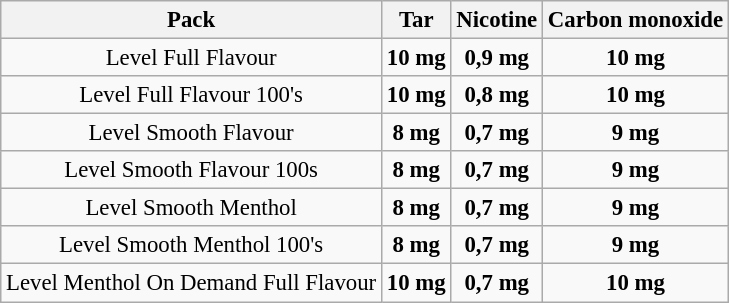<table class="wikitable" style="font-size: 95%;text-align:center">
<tr>
<th>Pack</th>
<th>Tar</th>
<th>Nicotine</th>
<th>Carbon monoxide</th>
</tr>
<tr>
<td>Level Full Flavour</td>
<td><strong>10 mg</strong></td>
<td><strong>0,9 mg</strong></td>
<td><strong>10 mg</strong></td>
</tr>
<tr>
<td>Level Full Flavour 100's</td>
<td><strong>10 mg</strong></td>
<td><strong>0,8 mg</strong></td>
<td><strong>10 mg</strong></td>
</tr>
<tr>
<td>Level Smooth Flavour</td>
<td><strong>8 mg</strong></td>
<td><strong>0,7 mg</strong></td>
<td><strong>9 mg</strong></td>
</tr>
<tr>
<td>Level Smooth Flavour 100s</td>
<td><strong>8 mg</strong></td>
<td><strong>0,7 mg</strong></td>
<td><strong>9 mg</strong></td>
</tr>
<tr>
<td>Level Smooth Menthol</td>
<td><strong>8 mg</strong></td>
<td><strong>0,7 mg</strong></td>
<td><strong>9 mg</strong></td>
</tr>
<tr>
<td>Level Smooth Menthol 100's</td>
<td><strong>8 mg</strong></td>
<td><strong>0,7 mg</strong></td>
<td><strong>9 mg</strong></td>
</tr>
<tr>
<td>Level Menthol On Demand Full Flavour</td>
<td><strong>10 mg</strong></td>
<td><strong>0,7 mg</strong></td>
<td><strong>10 mg</strong></td>
</tr>
</table>
